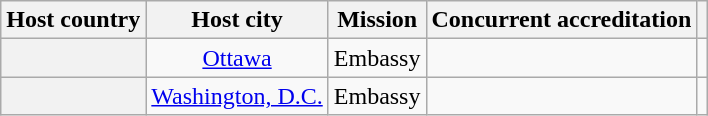<table class="wikitable plainrowheaders" style="text-align:center;">
<tr>
<th scope="col">Host country</th>
<th scope="col">Host city</th>
<th scope="col">Mission</th>
<th scope="col">Concurrent accreditation</th>
<th scope="col"></th>
</tr>
<tr>
<th scope="row"></th>
<td><a href='#'>Ottawa</a></td>
<td>Embassy</td>
<td></td>
<td></td>
</tr>
<tr>
<th scope="row"></th>
<td><a href='#'>Washington, D.C.</a></td>
<td>Embassy</td>
<td></td>
<td></td>
</tr>
</table>
